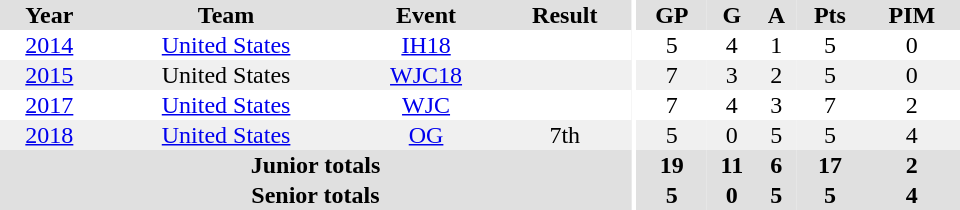<table border="0" cellpadding="1" cellspacing="0" ID="Table3" style="text-align:center; width:40em">
<tr ALIGN="center" bgcolor="#e0e0e0">
<th>Year</th>
<th>Team</th>
<th>Event</th>
<th>Result</th>
<th rowspan="99" bgcolor="#ffffff"></th>
<th>GP</th>
<th>G</th>
<th>A</th>
<th>Pts</th>
<th>PIM</th>
</tr>
<tr>
<td><a href='#'>2014</a></td>
<td><a href='#'>United States</a></td>
<td><a href='#'>IH18</a></td>
<td></td>
<td>5</td>
<td>4</td>
<td>1</td>
<td>5</td>
<td>0</td>
</tr>
<tr bgcolor="#f0f0f0">
<td><a href='#'>2015</a></td>
<td>United States</td>
<td><a href='#'>WJC18</a></td>
<td></td>
<td>7</td>
<td>3</td>
<td>2</td>
<td>5</td>
<td>0</td>
</tr>
<tr>
<td><a href='#'>2017</a></td>
<td><a href='#'>United States</a></td>
<td><a href='#'>WJC</a></td>
<td></td>
<td>7</td>
<td>4</td>
<td>3</td>
<td>7</td>
<td>2</td>
</tr>
<tr bgcolor="#f0f0f0">
<td><a href='#'>2018</a></td>
<td><a href='#'>United States</a></td>
<td><a href='#'>OG</a></td>
<td>7th</td>
<td>5</td>
<td>0</td>
<td>5</td>
<td>5</td>
<td>4</td>
</tr>
<tr bgcolor="#e0e0e0">
<th colspan="4">Junior totals</th>
<th>19</th>
<th>11</th>
<th>6</th>
<th>17</th>
<th>2</th>
</tr>
<tr bgcolor="#e0e0e0">
<th colspan="4">Senior totals</th>
<th>5</th>
<th>0</th>
<th>5</th>
<th>5</th>
<th>4</th>
</tr>
</table>
